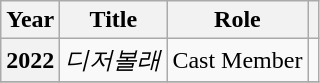<table class="wikitable plainrowheaders">
<tr>
<th scope="col">Year</th>
<th scope="col">Title</th>
<th scope="col">Role</th>
<th scope="col" class="unsortable"></th>
</tr>
<tr>
<th scope="row">2022</th>
<td><em>디저볼래</em></td>
<td>Cast Member</td>
<td></td>
</tr>
<tr>
</tr>
</table>
